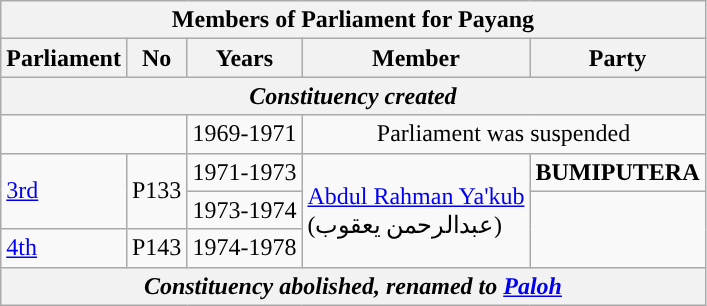<table class=wikitable>
<tr>
<th colspan="5">Members of Parliament for Payang</th>
</tr>
<tr>
<th>Parliament</th>
<th>No</th>
<th>Years</th>
<th>Member</th>
<th>Party</th>
</tr>
<tr>
<th colspan="5" align="center"><em>Constituency created</em></th>
</tr>
<tr>
<td colspan="2"></td>
<td>1969-1971</td>
<td colspan=2 align=center>Parliament was suspended</td>
</tr>
<tr>
<td rowspan=2><a href='#'>3rd</a></td>
<td rowspan="2">P133</td>
<td>1971-1973</td>
<td rowspan=3><a href='#'>Abdul Rahman Ya'kub</a> <br> (عبدالرحمن يعقوب‎)</td>
<td><strong>BUMIPUTERA</strong></td>
</tr>
<tr>
<td>1973-1974</td>
<td rowspan="2"></td>
</tr>
<tr>
<td><a href='#'>4th</a></td>
<td>P143</td>
<td>1974-1978</td>
</tr>
<tr>
<th colspan="5" align="center"><em>Constituency abolished, renamed to <a href='#'>Paloh</a></em></th>
</tr>
</table>
